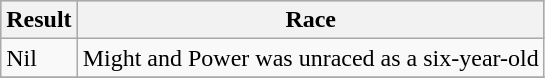<table class="wikitable">
<tr style="background:silver; color:black;">
<th>Result</th>
<th>Race</th>
</tr>
<tr>
<td>Nil</td>
<td>Might and Power was unraced as a six-year-old</td>
</tr>
<tr>
</tr>
</table>
